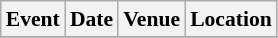<table id="Scheduled events" class="sortable wikitable succession-box" style="font-size:90%; ">
<tr>
<th scope="col">Event</th>
<th scope="col">Date</th>
<th scope="col">Venue</th>
<th scope="col">Location</th>
</tr>
<tr>
</tr>
</table>
